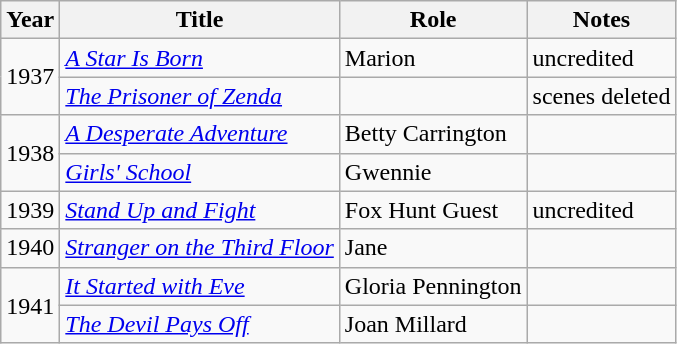<table class="wikitable">
<tr>
<th>Year</th>
<th>Title</th>
<th>Role</th>
<th>Notes</th>
</tr>
<tr>
<td rowspan=2>1937</td>
<td><em><a href='#'>A Star Is Born</a></em></td>
<td>Marion</td>
<td>uncredited</td>
</tr>
<tr>
<td><em><a href='#'>The Prisoner of Zenda</a></em></td>
<td></td>
<td>scenes deleted</td>
</tr>
<tr>
<td rowspan=2>1938</td>
<td><em><a href='#'>A Desperate Adventure</a></em></td>
<td>Betty Carrington</td>
<td></td>
</tr>
<tr>
<td><em><a href='#'>Girls' School</a></em></td>
<td>Gwennie</td>
<td></td>
</tr>
<tr>
<td>1939</td>
<td><em><a href='#'>Stand Up and Fight</a></em></td>
<td>Fox Hunt Guest</td>
<td>uncredited</td>
</tr>
<tr>
<td>1940</td>
<td><em><a href='#'>Stranger on the Third Floor</a></em></td>
<td>Jane</td>
<td></td>
</tr>
<tr>
<td rowspan=2>1941</td>
<td><em><a href='#'>It Started with Eve</a></em></td>
<td>Gloria Pennington</td>
<td></td>
</tr>
<tr>
<td><em><a href='#'>The Devil Pays Off</a></em></td>
<td>Joan Millard</td>
<td></td>
</tr>
</table>
